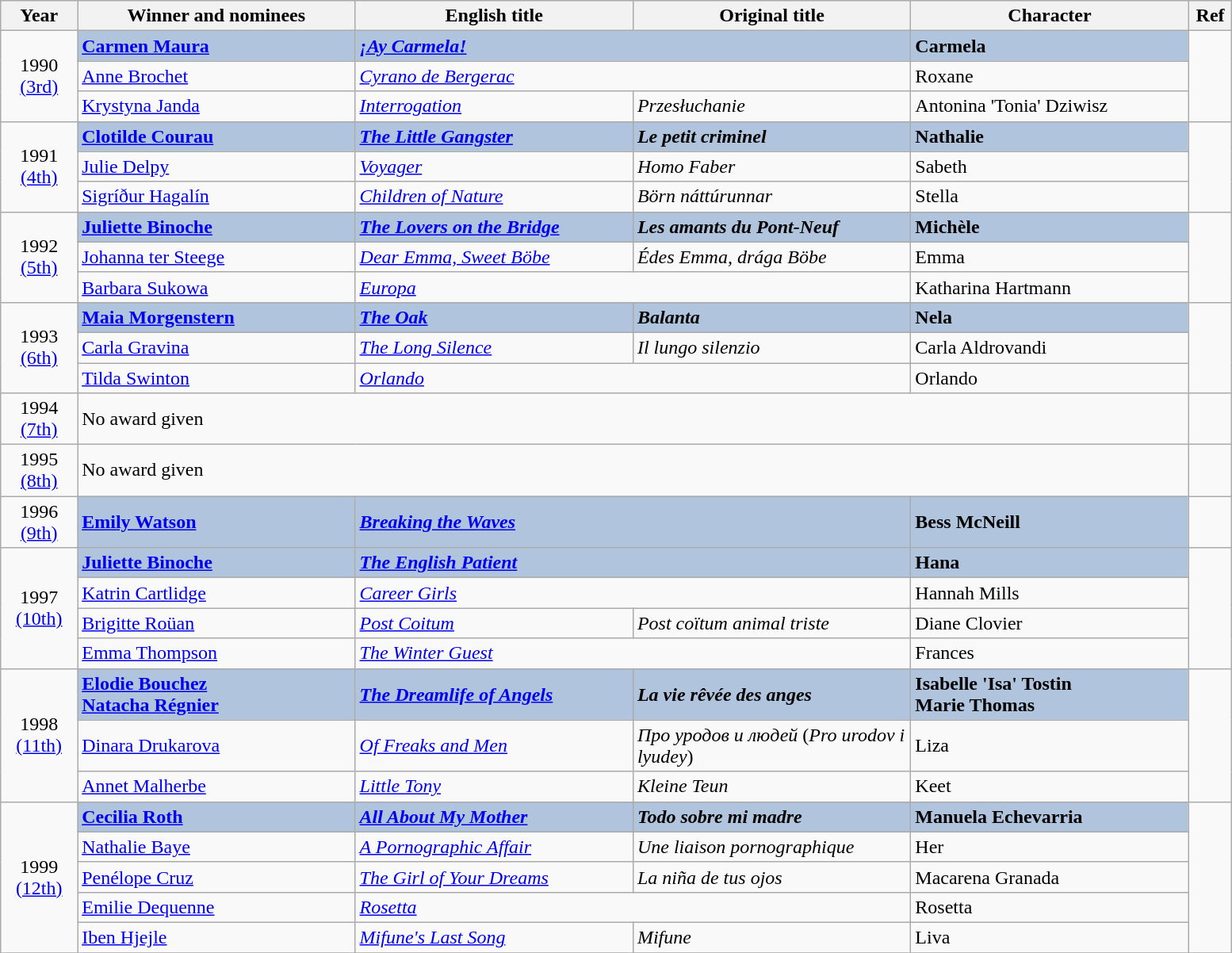<table class="wikitable" width="82%" cellpadding="5">
<tr>
<th width="50"><strong>Year</strong></th>
<th width="200"><strong>Winner and nominees</strong></th>
<th width="200"><strong>English title</strong></th>
<th width="200"><strong>Original title</strong></th>
<th width="200">Character</th>
<th width="25"><strong>Ref</strong></th>
</tr>
<tr>
<td rowspan="3" style="text-align:center;">1990<br><a href='#'>(3rd)</a></td>
<td style="background:#B0C4DE;"><strong><a href='#'>Carmen Maura</a></strong></td>
<td colspan="2" style="background:#B0C4DE;"><strong><em><a href='#'>¡Ay Carmela!</a></em></strong></td>
<td style="background:#B0C4DE;"><strong>Carmela</strong></td>
<td rowspan="3"></td>
</tr>
<tr>
<td><a href='#'>Anne Brochet</a></td>
<td colspan="2"><em><a href='#'>Cyrano de Bergerac</a></em></td>
<td>Roxane</td>
</tr>
<tr>
<td><a href='#'>Krystyna Janda</a></td>
<td><em><a href='#'>Interrogation</a></em></td>
<td><em>Przesłuchanie</em></td>
<td>Antonina 'Tonia' Dziwisz</td>
</tr>
<tr>
<td rowspan="3" style="text-align:center;">1991<br><a href='#'>(4th)</a></td>
<td style="background:#B0C4DE;"><strong><a href='#'>Clotilde Courau</a></strong></td>
<td style="background:#B0C4DE;"><strong><em><a href='#'>The Little Gangster</a></em></strong></td>
<td style="background:#B0C4DE;"><strong><em>Le petit criminel</em></strong></td>
<td style="background:#B0C4DE;"><strong>Nathalie</strong></td>
<td rowspan="3"></td>
</tr>
<tr>
<td><a href='#'>Julie Delpy</a></td>
<td><em><a href='#'>Voyager</a></em></td>
<td><em>Homo Faber</em></td>
<td>Sabeth</td>
</tr>
<tr>
<td><a href='#'>Sigríður Hagalín</a></td>
<td><em><a href='#'>Children of Nature</a></em></td>
<td><em>Börn náttúrunnar</em></td>
<td>Stella</td>
</tr>
<tr>
<td rowspan="3" style="text-align:center;">1992<br><a href='#'>(5th)</a></td>
<td style="background:#B0C4DE;"><strong><a href='#'>Juliette Binoche</a></strong></td>
<td style="background:#B0C4DE;"><strong><em><a href='#'>The Lovers on the Bridge</a></em></strong></td>
<td style="background:#B0C4DE;"><strong><em>Les amants du Pont-Neuf</em></strong></td>
<td style="background:#B0C4DE;"><strong>Michèle</strong></td>
<td rowspan="3"></td>
</tr>
<tr>
<td><a href='#'>Johanna ter Steege</a></td>
<td><em><a href='#'>Dear Emma, Sweet Böbe</a></em></td>
<td><em>Édes Emma, drága Böbe</em></td>
<td>Emma</td>
</tr>
<tr>
<td><a href='#'>Barbara Sukowa</a></td>
<td colspan="2"><em><a href='#'>Europa</a></em></td>
<td>Katharina Hartmann</td>
</tr>
<tr>
<td rowspan="3" style="text-align:center;">1993<br><a href='#'>(6th)</a></td>
<td style="background:#B0C4DE;"><strong><a href='#'>Maia Morgenstern</a></strong></td>
<td style="background:#B0C4DE;"><strong><em><a href='#'>The Oak</a></em></strong></td>
<td style="background:#B0C4DE;"><strong><em>Balanta</em></strong></td>
<td style="background:#B0C4DE;"><strong>Nela</strong></td>
<td rowspan="3"></td>
</tr>
<tr>
<td><a href='#'>Carla Gravina</a></td>
<td><em><a href='#'>The Long Silence</a></em></td>
<td><em>Il lungo silenzio</em></td>
<td>Carla Aldrovandi</td>
</tr>
<tr>
<td><a href='#'>Tilda Swinton</a></td>
<td colspan="2"><em><a href='#'>Orlando</a></em></td>
<td>Orlando</td>
</tr>
<tr>
<td style="text-align:center;">1994<br><a href='#'>(7th)</a></td>
<td colspan="4">No award given</td>
<td></td>
</tr>
<tr>
<td style="text-align:center;">1995<br><a href='#'>(8th)</a></td>
<td colspan="4">No award given</td>
<td></td>
</tr>
<tr>
<td style="text-align:center;">1996<br><a href='#'>(9th)</a></td>
<td style="background:#B0C4DE;"><strong><a href='#'>Emily Watson</a></strong></td>
<td colspan="2" style="background:#B0C4DE;"><strong><em><a href='#'>Breaking the Waves</a></em></strong></td>
<td style="background:#B0C4DE;"><strong>Bess McNeill</strong></td>
<td></td>
</tr>
<tr>
<td rowspan="4" style="text-align:center;">1997<br><a href='#'>(10th)</a></td>
<td style="background:#B0C4DE;"><strong><a href='#'>Juliette Binoche</a></strong></td>
<td colspan="2" style="background:#B0C4DE;"><strong><em><a href='#'>The English Patient</a></em></strong></td>
<td style="background:#B0C4DE;"><strong>Hana</strong></td>
<td rowspan="4"></td>
</tr>
<tr>
<td><a href='#'>Katrin Cartlidge</a></td>
<td colspan="2"><em><a href='#'>Career Girls</a></em></td>
<td>Hannah Mills</td>
</tr>
<tr>
<td><a href='#'>Brigitte Roüan</a></td>
<td><em><a href='#'>Post Coitum</a></em></td>
<td><em>Post coïtum animal triste</em></td>
<td>Diane Clovier</td>
</tr>
<tr>
<td><a href='#'>Emma Thompson</a></td>
<td colspan="2"><em><a href='#'>The Winter Guest</a></em></td>
<td>Frances</td>
</tr>
<tr>
<td rowspan="3" style="text-align:center;">1998<br><a href='#'>(11th)</a></td>
<td style="background:#B0C4DE;"><strong><a href='#'>Elodie Bouchez</a></strong><br><strong><a href='#'>Natacha Régnier</a></strong></td>
<td style="background:#B0C4DE;"><strong><em><a href='#'>The Dreamlife of Angels</a></em></strong></td>
<td style="background:#B0C4DE;"><strong><em>La vie rêvée des anges</em></strong></td>
<td style="background:#B0C4DE;"><strong>Isabelle 'Isa' Tostin<br>Marie Thomas</strong></td>
<td rowspan="3"></td>
</tr>
<tr>
<td><a href='#'>Dinara Drukarova</a></td>
<td><em><a href='#'>Of Freaks and Men</a></em></td>
<td><em>Про уродов и людей</em> (<em>Pro urodov i lyudey</em>)</td>
<td>Liza</td>
</tr>
<tr>
<td><a href='#'>Annet Malherbe</a></td>
<td><em><a href='#'>Little Tony</a></em></td>
<td><em>Kleine Teun</em></td>
<td>Keet</td>
</tr>
<tr>
<td rowspan="5" style="text-align:center;">1999<br><a href='#'>(12th)</a></td>
<td style="background:#B0C4DE;"><strong><a href='#'>Cecilia Roth</a></strong></td>
<td style="background:#B0C4DE;"><strong><em><a href='#'>All About My Mother</a></em></strong></td>
<td style="background:#B0C4DE;"><strong><em>Todo sobre mi madre</em></strong></td>
<td style="background:#B0C4DE;"><strong>Manuela Echevarria</strong></td>
<td rowspan="5"></td>
</tr>
<tr>
<td><a href='#'>Nathalie Baye</a></td>
<td><em><a href='#'>A Pornographic Affair</a></em></td>
<td><em>Une liaison pornographique</em></td>
<td>Her</td>
</tr>
<tr>
<td><a href='#'>Penélope Cruz</a></td>
<td><em><a href='#'>The Girl of Your Dreams</a></em></td>
<td><em>La niña de tus ojos</em></td>
<td>Macarena Granada</td>
</tr>
<tr>
<td><a href='#'>Emilie Dequenne</a></td>
<td colspan="2"><em><a href='#'>Rosetta</a></em></td>
<td>Rosetta</td>
</tr>
<tr>
<td><a href='#'>Iben Hjejle</a></td>
<td><em><a href='#'>Mifune's Last Song</a></em></td>
<td><em>Mifune</em></td>
<td>Liva</td>
</tr>
<tr>
</tr>
</table>
